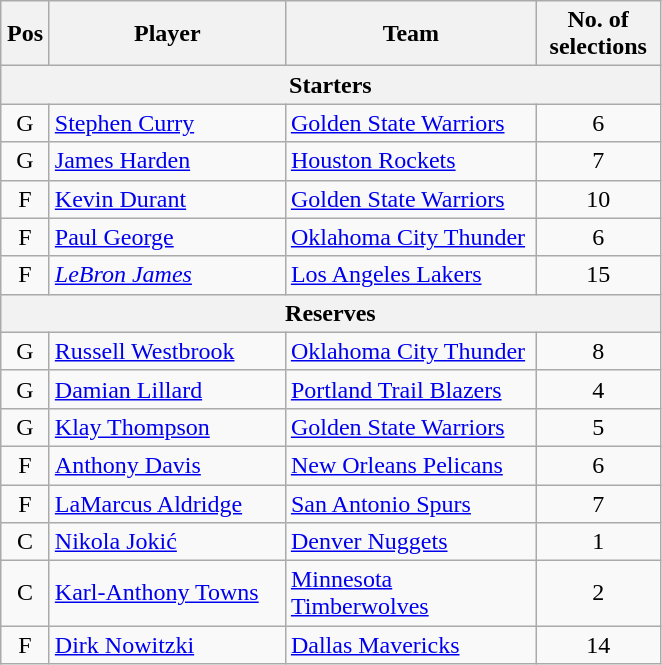<table class="wikitable" style="text-align:center">
<tr>
<th scope="col" width="25px">Pos</th>
<th scope="col" width="150px">Player</th>
<th scope="col" width="160px">Team</th>
<th scope="col" width="75px">No. of selections</th>
</tr>
<tr>
<th scope="col" colspan="4">Starters</th>
</tr>
<tr>
<td>G</td>
<td style="text-align:left"><a href='#'>Stephen Curry</a></td>
<td style="text-align:left"><a href='#'>Golden State Warriors</a></td>
<td>6</td>
</tr>
<tr>
<td>G</td>
<td style="text-align:left"><a href='#'>James Harden</a></td>
<td style="text-align:left"><a href='#'>Houston Rockets</a></td>
<td>7</td>
</tr>
<tr>
<td>F</td>
<td style="text-align:left"><a href='#'>Kevin Durant</a></td>
<td style="text-align:left"><a href='#'>Golden State Warriors</a></td>
<td>10</td>
</tr>
<tr>
<td>F</td>
<td style="text-align:left"><a href='#'>Paul George</a></td>
<td style="text-align:left"><a href='#'>Oklahoma City Thunder</a></td>
<td>6</td>
</tr>
<tr>
<td>F</td>
<td style="text-align:left"><em><a href='#'>LeBron James</a></em></td>
<td style="text-align:left"><a href='#'>Los Angeles Lakers</a></td>
<td>15</td>
</tr>
<tr>
<th scope="col" colspan="4">Reserves</th>
</tr>
<tr>
<td>G</td>
<td style="text-align:left"><a href='#'>Russell Westbrook</a></td>
<td style="text-align:left"><a href='#'>Oklahoma City Thunder</a></td>
<td>8</td>
</tr>
<tr>
<td>G</td>
<td style="text-align:left"><a href='#'>Damian Lillard</a></td>
<td style="text-align:left"><a href='#'>Portland Trail Blazers</a></td>
<td>4</td>
</tr>
<tr>
<td>G</td>
<td style="text-align:left"><a href='#'>Klay Thompson</a></td>
<td style="text-align:left"><a href='#'>Golden State Warriors</a></td>
<td>5</td>
</tr>
<tr>
<td>F</td>
<td style="text-align:left"><a href='#'>Anthony Davis</a></td>
<td style="text-align:left"><a href='#'>New Orleans Pelicans</a></td>
<td>6</td>
</tr>
<tr>
<td>F</td>
<td style="text-align:left"><a href='#'>LaMarcus Aldridge</a></td>
<td style="text-align:left"><a href='#'>San Antonio Spurs</a></td>
<td>7</td>
</tr>
<tr>
<td>C</td>
<td style="text-align:left"><a href='#'>Nikola Jokić</a></td>
<td style="text-align:left"><a href='#'>Denver Nuggets</a></td>
<td>1</td>
</tr>
<tr>
<td>C</td>
<td style="text-align:left"><a href='#'>Karl-Anthony Towns</a></td>
<td style="text-align:left"><a href='#'>Minnesota Timberwolves</a></td>
<td>2</td>
</tr>
<tr>
<td>F</td>
<td style="text-align:left"><a href='#'>Dirk Nowitzki</a></td>
<td style="text-align:left"><a href='#'>Dallas Mavericks</a></td>
<td>14</td>
</tr>
</table>
